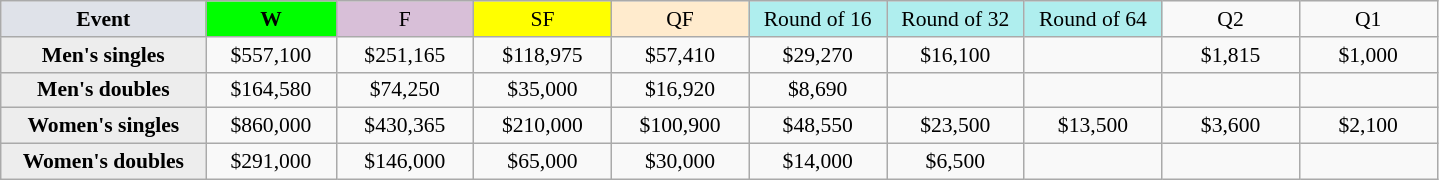<table class=wikitable style=font-size:90%;text-align:center>
<tr>
<td width=130 bgcolor=dfe2e9><strong>Event</strong></td>
<td width=80 bgcolor=lime><strong>W</strong></td>
<td width=85 bgcolor=thistle>F</td>
<td width=85 bgcolor=ffff00>SF</td>
<td width=85 bgcolor=ffebcd>QF</td>
<td width=85 bgcolor=afeeee>Round of 16</td>
<td width=85 bgcolor=afeeee>Round of 32</td>
<td width=85 bgcolor=afeeee>Round of 64</td>
<td width=85>Q2</td>
<td width=85>Q1</td>
</tr>
<tr>
<th style=background:#ededed>Men's singles</th>
<td>$557,100</td>
<td>$251,165</td>
<td>$118,975</td>
<td>$57,410</td>
<td>$29,270</td>
<td>$16,100</td>
<td></td>
<td>$1,815</td>
<td>$1,000</td>
</tr>
<tr>
<th style=background:#ededed>Men's doubles</th>
<td>$164,580</td>
<td>$74,250</td>
<td>$35,000</td>
<td>$16,920</td>
<td>$8,690</td>
<td></td>
<td></td>
<td></td>
<td></td>
</tr>
<tr>
<th style=background:#ededed>Women's singles</th>
<td>$860,000</td>
<td>$430,365</td>
<td>$210,000</td>
<td>$100,900</td>
<td>$48,550</td>
<td>$23,500</td>
<td>$13,500</td>
<td>$3,600</td>
<td>$2,100</td>
</tr>
<tr>
<th style=background:#ededed>Women's doubles</th>
<td>$291,000</td>
<td>$146,000</td>
<td>$65,000</td>
<td>$30,000</td>
<td>$14,000</td>
<td>$6,500</td>
<td></td>
<td></td>
<td></td>
</tr>
</table>
